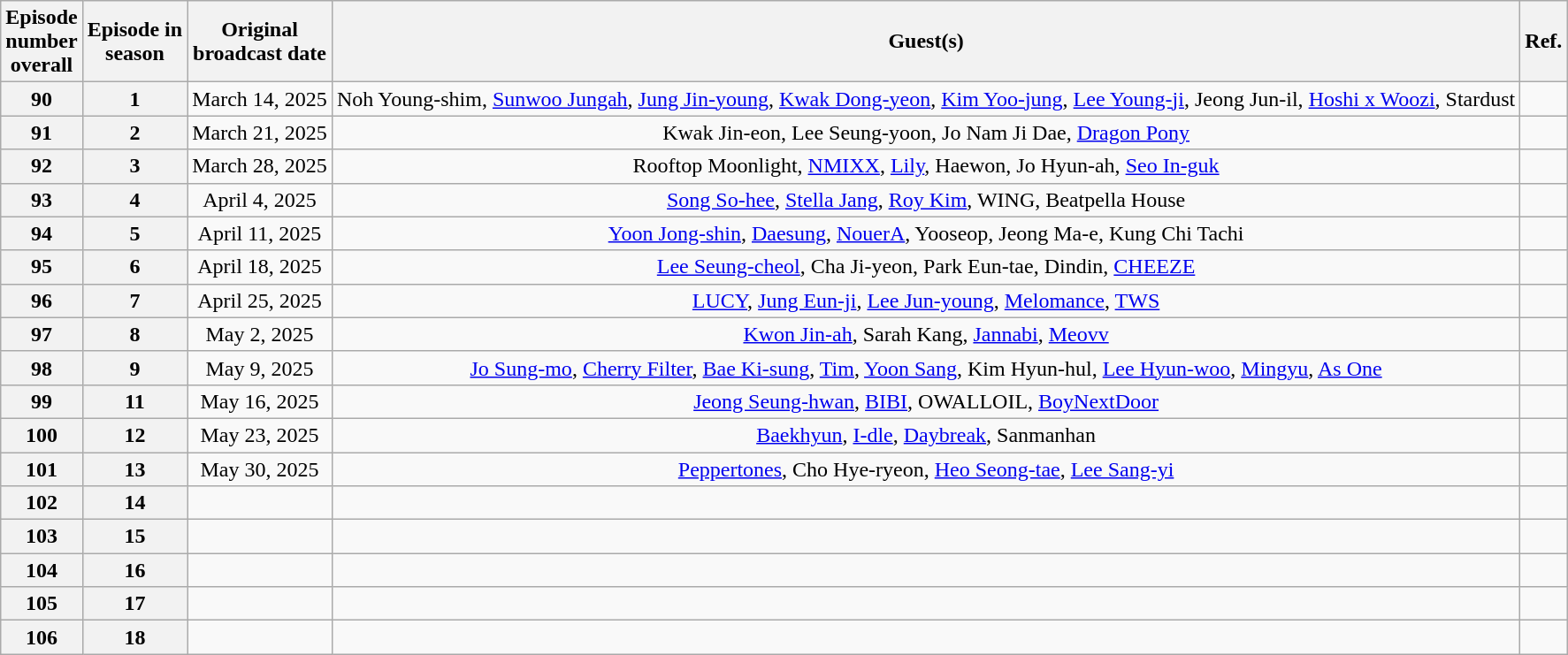<table class="wikitable" style="text-align:center">
<tr>
<th>Episode<br>number<br>overall</th>
<th>Episode in<br>season</th>
<th>Original<br>broadcast date</th>
<th>Guest(s)</th>
<th>Ref.</th>
</tr>
<tr>
<th>90</th>
<th>1</th>
<td>March 14, 2025</td>
<td>Noh Young-shim, <a href='#'>Sunwoo Jungah</a>, <a href='#'>Jung Jin-young</a>, <a href='#'>Kwak Dong-yeon</a>, <a href='#'>Kim Yoo-jung</a>, <a href='#'>Lee Young-ji</a>, Jeong Jun-il, <a href='#'>Hoshi x Woozi</a>, Stardust</td>
<td></td>
</tr>
<tr>
<th>91</th>
<th>2</th>
<td>March 21, 2025</td>
<td>Kwak Jin-eon, Lee Seung-yoon, Jo Nam Ji Dae, <a href='#'>Dragon Pony</a></td>
<td></td>
</tr>
<tr>
<th>92</th>
<th>3</th>
<td>March 28, 2025</td>
<td>Rooftop Moonlight, <a href='#'>NMIXX</a>, <a href='#'>Lily</a>, Haewon, Jo Hyun-ah, <a href='#'>Seo In-guk</a></td>
<td></td>
</tr>
<tr>
<th>93</th>
<th>4</th>
<td>April 4, 2025</td>
<td><a href='#'>Song So-hee</a>, <a href='#'>Stella Jang</a>, <a href='#'>Roy Kim</a>, WING, Beatpella House</td>
<td></td>
</tr>
<tr>
<th>94</th>
<th>5</th>
<td>April 11, 2025</td>
<td><a href='#'>Yoon Jong-shin</a>, <a href='#'>Daesung</a>, <a href='#'>NouerA</a>, Yooseop, Jeong Ma-e, Kung Chi Tachi</td>
<td></td>
</tr>
<tr>
<th>95</th>
<th>6</th>
<td>April 18, 2025</td>
<td><a href='#'>Lee Seung-cheol</a>, Cha Ji-yeon, Park Eun-tae, Dindin, <a href='#'>CHEEZE</a></td>
<td></td>
</tr>
<tr>
<th>96</th>
<th>7</th>
<td>April 25, 2025</td>
<td><a href='#'>LUCY</a>, <a href='#'>Jung Eun-ji</a>, <a href='#'>Lee Jun-young</a>, <a href='#'>Melomance</a>, <a href='#'>TWS</a></td>
<td></td>
</tr>
<tr>
<th>97</th>
<th>8</th>
<td>May 2, 2025</td>
<td><a href='#'>Kwon Jin-ah</a>, Sarah Kang, <a href='#'>Jannabi</a>, <a href='#'>Meovv</a></td>
<td></td>
</tr>
<tr>
<th>98</th>
<th>9</th>
<td>May 9, 2025</td>
<td><a href='#'>Jo Sung-mo</a>, <a href='#'>Cherry Filter</a>, <a href='#'>Bae Ki-sung</a>, <a href='#'>Tim</a>, <a href='#'>Yoon Sang</a>, Kim Hyun-hul, <a href='#'>Lee Hyun-woo</a>, <a href='#'>Mingyu</a>, <a href='#'>As One</a></td>
<td></td>
</tr>
<tr>
<th>99</th>
<th>11</th>
<td>May 16, 2025</td>
<td><a href='#'>Jeong Seung-hwan</a>, <a href='#'>BIBI</a>, OWALLOIL, <a href='#'>BoyNextDoor</a></td>
<td></td>
</tr>
<tr>
<th>100</th>
<th>12</th>
<td>May 23, 2025</td>
<td><a href='#'>Baekhyun</a>, <a href='#'>I-dle</a>, <a href='#'>Daybreak</a>, Sanmanhan</td>
<td></td>
</tr>
<tr>
<th>101</th>
<th>13</th>
<td>May 30, 2025</td>
<td><a href='#'>Peppertones</a>, Cho Hye-ryeon, <a href='#'>Heo Seong-tae</a>, <a href='#'>Lee Sang-yi</a></td>
<td></td>
</tr>
<tr>
<th>102</th>
<th>14</th>
<td></td>
<td></td>
<td></td>
</tr>
<tr>
<th>103</th>
<th>15</th>
<td></td>
<td></td>
<td></td>
</tr>
<tr>
<th>104</th>
<th>16</th>
<td></td>
<td></td>
<td></td>
</tr>
<tr>
<th>105</th>
<th>17</th>
<td></td>
<td></td>
<td></td>
</tr>
<tr>
<th>106</th>
<th>18</th>
<td></td>
<td></td>
<td></td>
</tr>
</table>
